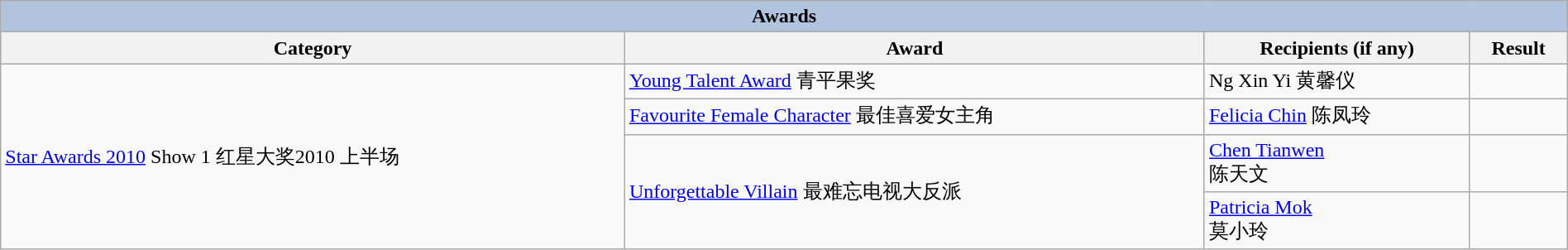<table class="wikitable sortable" style="width:100%;">
<tr style="background:#ccc; text-align:center;">
<th colspan="4" style="background: LightSteelBlue;">Awards</th>
</tr>
<tr style="background:#ccc; text-align:center;">
<th>Category</th>
<th>Award</th>
<th>Recipients (if any)</th>
<th>Result</th>
</tr>
<tr>
<td rowspan="4"><a href='#'>Star Awards 2010</a> Show 1 红星大奖2010 上半场</td>
<td><a href='#'>Young Talent Award</a> 青平果奖</td>
<td>Ng Xin Yi 黄馨仪</td>
<td></td>
</tr>
<tr>
<td><a href='#'>Favourite Female Character</a> 最佳喜爱女主角</td>
<td><a href='#'>Felicia Chin</a> 陈凤玲</td>
<td></td>
</tr>
<tr>
<td rowspan="2"><a href='#'>Unforgettable Villain</a> 最难忘电视大反派</td>
<td><a href='#'>Chen Tianwen</a> <br> 陈天文</td>
<td></td>
</tr>
<tr>
<td><a href='#'>Patricia Mok</a> <br> 莫小玲</td>
<td></td>
</tr>
</table>
